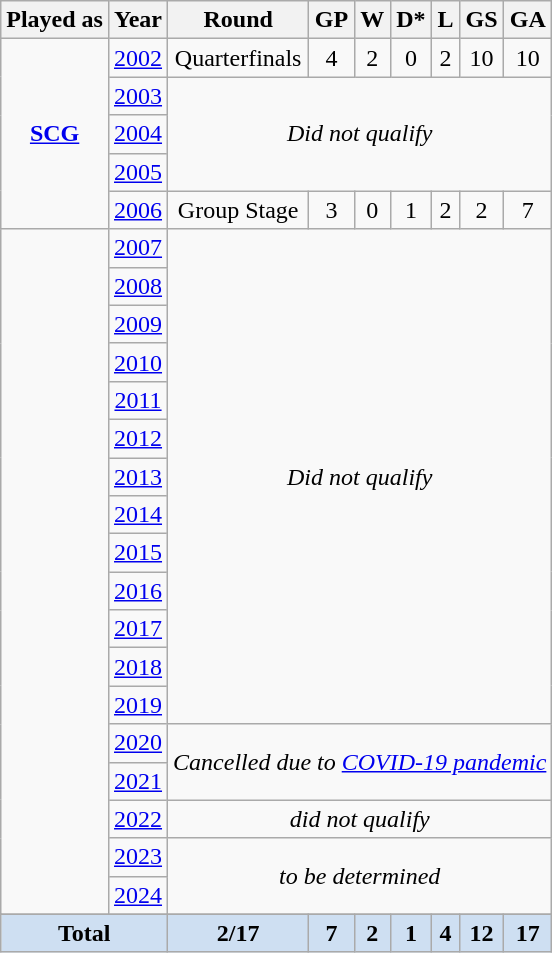<table class="wikitable" style="text-align: center;">
<tr>
<th>Played as</th>
<th>Year</th>
<th>Round</th>
<th>GP</th>
<th>W</th>
<th>D*</th>
<th>L</th>
<th>GS</th>
<th>GA</th>
</tr>
<tr>
<td rowspan="5"><strong> <a href='#'>SCG</a></strong></td>
<td> <a href='#'>2002</a></td>
<td>Quarterfinals</td>
<td>4</td>
<td>2</td>
<td>0</td>
<td>2</td>
<td>10</td>
<td>10</td>
</tr>
<tr>
<td> <a href='#'>2003</a></td>
<td rowspan=3 colspan=7><em>Did not qualify</em></td>
</tr>
<tr>
<td> <a href='#'>2004</a></td>
</tr>
<tr>
<td> <a href='#'>2005</a></td>
</tr>
<tr>
<td> <a href='#'>2006</a></td>
<td>Group Stage</td>
<td>3</td>
<td>0</td>
<td>1</td>
<td>2</td>
<td>2</td>
<td>7</td>
</tr>
<tr>
<td rowspan="18"><strong></strong></td>
<td> <a href='#'>2007</a></td>
<td rowspan=13 colspan=7><em>Did not qualify</em></td>
</tr>
<tr>
<td> <a href='#'>2008</a></td>
</tr>
<tr>
<td> <a href='#'>2009</a></td>
</tr>
<tr>
<td> <a href='#'>2010</a></td>
</tr>
<tr>
<td> <a href='#'>2011</a></td>
</tr>
<tr>
<td> <a href='#'>2012</a></td>
</tr>
<tr>
<td> <a href='#'>2013</a></td>
</tr>
<tr>
<td> <a href='#'>2014</a></td>
</tr>
<tr>
<td> <a href='#'>2015</a></td>
</tr>
<tr>
<td> <a href='#'>2016</a></td>
</tr>
<tr>
<td> <a href='#'>2017</a></td>
</tr>
<tr>
<td> <a href='#'>2018</a></td>
</tr>
<tr>
<td> <a href='#'>2019</a></td>
</tr>
<tr>
<td> <a href='#'>2020</a></td>
<td rowspan=2 colspan=8><em>Cancelled due to <a href='#'>COVID-19 pandemic</a></em></td>
</tr>
<tr>
<td> <a href='#'>2021</a></td>
</tr>
<tr>
<td> <a href='#'>2022</a></td>
<td colspan=8><em>did not qualify</em></td>
</tr>
<tr>
<td> <a href='#'>2023</a></td>
<td rowspan=2 colspan=8><em>to be determined</em></td>
</tr>
<tr>
<td> <a href='#'>2024</a></td>
</tr>
<tr>
</tr>
<tr bgcolor="#cedff2">
<td colspan=2><strong>Total</strong></td>
<td><strong>2/17</strong></td>
<td><strong>7</strong></td>
<td><strong>2</strong></td>
<td><strong>1</strong></td>
<td><strong>4</strong></td>
<td><strong>12</strong></td>
<td><strong>17</strong></td>
</tr>
</table>
